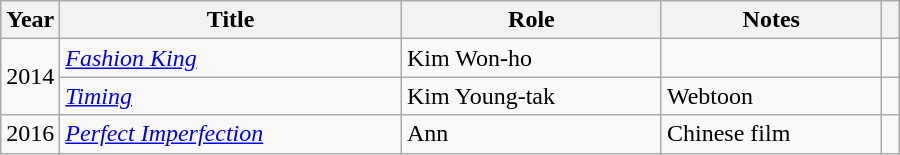<table class="wikitable sortable" style="width:600px">
<tr>
<th width=10>Year</th>
<th>Title</th>
<th>Role</th>
<th>Notes</th>
<th></th>
</tr>
<tr>
<td rowspan="2">2014</td>
<td><em><a href='#'>Fashion King</a></em></td>
<td>Kim Won-ho</td>
<td></td>
<td></td>
</tr>
<tr>
<td><a href='#'><em>Timing</em></a></td>
<td>Kim Young-tak</td>
<td>Webtoon</td>
<td></td>
</tr>
<tr>
<td>2016</td>
<td><em><a href='#'>Perfect Imperfection</a></em></td>
<td>Ann</td>
<td>Chinese film</td>
<td></td>
</tr>
</table>
